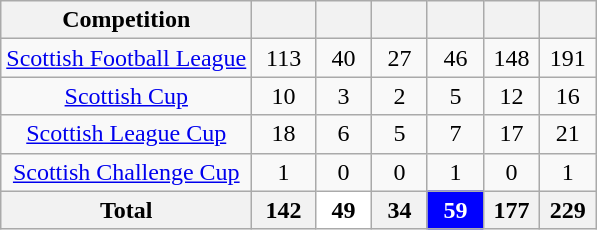<table class="wikitable" style="text-align:center">
<tr>
<th>Competition</th>
<th width=35></th>
<th width=30></th>
<th width=30></th>
<th width=30></th>
<th width=30></th>
<th width=30></th>
</tr>
<tr>
<td><a href='#'>Scottish Football League</a></td>
<td>113</td>
<td>40</td>
<td>27</td>
<td>46</td>
<td>148</td>
<td>191</td>
</tr>
<tr>
<td><a href='#'>Scottish Cup</a></td>
<td>10</td>
<td>3</td>
<td>2</td>
<td>5</td>
<td>12</td>
<td>16</td>
</tr>
<tr>
<td><a href='#'>Scottish League Cup</a></td>
<td>18</td>
<td>6</td>
<td>5</td>
<td>7</td>
<td>17</td>
<td>21</td>
</tr>
<tr>
<td><a href='#'>Scottish Challenge Cup</a></td>
<td>1</td>
<td>0</td>
<td>0</td>
<td>1</td>
<td>0</td>
<td>1</td>
</tr>
<tr>
<th>Total</th>
<th>142</th>
<th style="text-align:center; color:#000000; background:#FFFFFF;">49</th>
<th>34</th>
<th style="text-align:center; color:#FFFFFF; background:#0000FF;">59</th>
<th>177</th>
<th>229</th>
</tr>
</table>
